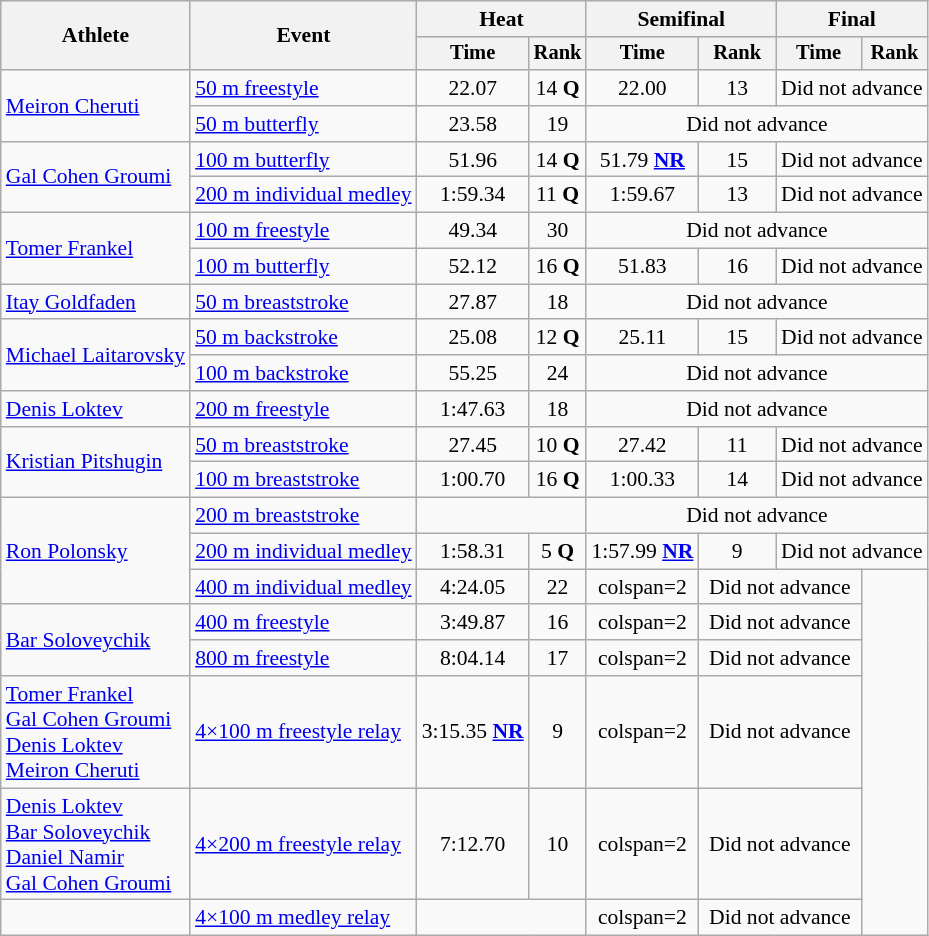<table class="wikitable" style="text-align:center; font-size:90%">
<tr>
<th rowspan="2">Athlete</th>
<th rowspan="2">Event</th>
<th colspan="2">Heat</th>
<th colspan="2">Semifinal</th>
<th colspan="2">Final</th>
</tr>
<tr style="font-size:95%">
<th>Time</th>
<th>Rank</th>
<th>Time</th>
<th>Rank</th>
<th>Time</th>
<th>Rank</th>
</tr>
<tr>
<td align=left rowspan=2><a href='#'>Meiron Cheruti</a></td>
<td align=left><a href='#'>50 m freestyle</a></td>
<td>22.07</td>
<td>14 <strong>Q</strong></td>
<td>22.00</td>
<td>13</td>
<td colspan=2>Did not advance</td>
</tr>
<tr>
<td align=left><a href='#'>50 m butterfly</a></td>
<td>23.58</td>
<td>19</td>
<td colspan=4>Did not advance</td>
</tr>
<tr>
<td align=left rowspan=2><a href='#'>Gal Cohen Groumi</a></td>
<td align=left><a href='#'>100 m butterfly</a></td>
<td>51.96</td>
<td>14 <strong>Q</strong></td>
<td>51.79 <strong><a href='#'>NR</a></strong></td>
<td>15</td>
<td colspan=2>Did not advance</td>
</tr>
<tr>
<td align=left><a href='#'>200 m individual medley</a></td>
<td>1:59.34</td>
<td>11 <strong>Q</strong></td>
<td>1:59.67</td>
<td>13</td>
<td colspan=2>Did not advance</td>
</tr>
<tr>
<td align=left rowspan=2><a href='#'>Tomer Frankel</a></td>
<td align=left><a href='#'>100 m freestyle</a></td>
<td>49.34</td>
<td>30</td>
<td colspan=4>Did not advance</td>
</tr>
<tr>
<td align=left><a href='#'>100 m butterfly</a></td>
<td>52.12</td>
<td>16 <strong>Q</strong></td>
<td>51.83</td>
<td>16</td>
<td colspan=2>Did not advance</td>
</tr>
<tr>
<td align=left><a href='#'>Itay Goldfaden</a></td>
<td align=left><a href='#'>50 m breaststroke</a></td>
<td>27.87</td>
<td>18</td>
<td colspan=4>Did not advance</td>
</tr>
<tr>
<td align=left rowspan=2><a href='#'>Michael Laitarovsky</a></td>
<td align=left><a href='#'>50 m backstroke</a></td>
<td>25.08</td>
<td>12 <strong>Q</strong></td>
<td>25.11</td>
<td>15</td>
<td colspan=2>Did not advance</td>
</tr>
<tr>
<td align=left><a href='#'>100 m backstroke</a></td>
<td>55.25</td>
<td>24</td>
<td colspan=4>Did not advance</td>
</tr>
<tr>
<td align=left><a href='#'>Denis Loktev</a></td>
<td align=left><a href='#'>200 m freestyle</a></td>
<td>1:47.63</td>
<td>18</td>
<td colspan=4>Did not advance</td>
</tr>
<tr>
<td align=left rowspan=2><a href='#'>Kristian Pitshugin</a></td>
<td align=left><a href='#'>50 m breaststroke</a></td>
<td>27.45</td>
<td>10 <strong>Q</strong></td>
<td>27.42</td>
<td>11</td>
<td colspan=2>Did not advance</td>
</tr>
<tr>
<td align=left><a href='#'>100 m breaststroke</a></td>
<td>1:00.70</td>
<td>16 <strong>Q</strong></td>
<td>1:00.33</td>
<td>14</td>
<td colspan=2>Did not advance</td>
</tr>
<tr>
<td align=left rowspan=3><a href='#'>Ron Polonsky</a></td>
<td align=left><a href='#'>200 m breaststroke</a></td>
<td colspan=2></td>
<td colspan=4>Did not advance</td>
</tr>
<tr>
<td align=left><a href='#'>200 m individual medley</a></td>
<td>1:58.31</td>
<td>5 <strong>Q</strong></td>
<td>1:57.99 <strong><a href='#'>NR</a></strong></td>
<td>9</td>
<td colspan=2>Did not advance</td>
</tr>
<tr>
<td align=left><a href='#'>400 m individual medley</a></td>
<td>4:24.05</td>
<td>22</td>
<td>colspan=2 </td>
<td colspan=2>Did not advance</td>
</tr>
<tr>
<td align=left rowspan=2><a href='#'>Bar Soloveychik</a></td>
<td align=left><a href='#'>400 m freestyle</a></td>
<td>3:49.87</td>
<td>16</td>
<td>colspan=2 </td>
<td colspan=2>Did not advance</td>
</tr>
<tr>
<td align=left><a href='#'>800 m freestyle</a></td>
<td>8:04.14</td>
<td>17</td>
<td>colspan=2 </td>
<td colspan=2>Did not advance</td>
</tr>
<tr>
<td align=left><a href='#'>Tomer Frankel</a><br><a href='#'>Gal Cohen Groumi</a><br><a href='#'>Denis Loktev</a><br><a href='#'>Meiron Cheruti</a></td>
<td align=left><a href='#'>4×100 m freestyle relay</a></td>
<td>3:15.35 <strong><a href='#'>NR</a></strong></td>
<td>9</td>
<td>colspan=2 </td>
<td colspan=2>Did not advance</td>
</tr>
<tr>
<td align=left><a href='#'>Denis Loktev</a><br><a href='#'>Bar Soloveychik</a><br><a href='#'>Daniel Namir</a><br><a href='#'>Gal Cohen Groumi</a></td>
<td align=left><a href='#'>4×200 m freestyle relay</a></td>
<td>7:12.70</td>
<td>10</td>
<td>colspan=2 </td>
<td colspan=2>Did not advance</td>
</tr>
<tr>
<td align=left></td>
<td align=left><a href='#'>4×100 m medley relay</a></td>
<td colspan=2></td>
<td>colspan=2 </td>
<td colspan=2>Did not advance</td>
</tr>
</table>
